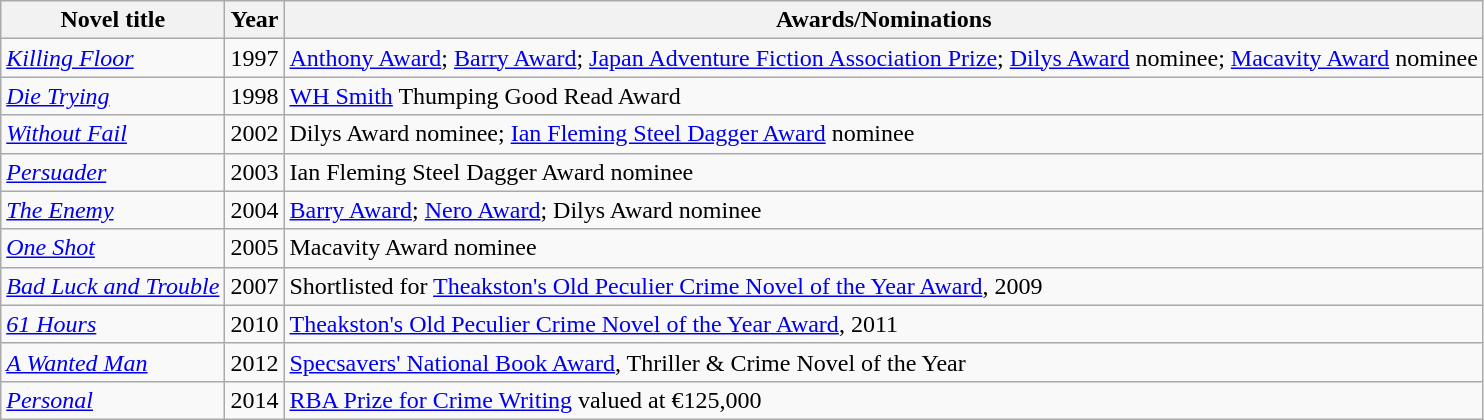<table class="wikitable sortable" style="border:darkgrey;">
<tr>
<th>Novel title</th>
<th>Year</th>
<th>Awards/Nominations</th>
</tr>
<tr valign="top">
<td><em><a href='#'>Killing Floor</a></em></td>
<td>1997</td>
<td><a href='#'>Anthony Award</a>; <a href='#'>Barry Award</a>; <a href='#'>Japan Adventure Fiction Association Prize</a>; <a href='#'>Dilys Award</a> nominee; <a href='#'>Macavity Award</a> nominee</td>
</tr>
<tr valign="top">
<td><em><a href='#'>Die Trying</a></em></td>
<td>1998</td>
<td><a href='#'>WH Smith</a> Thumping Good Read Award</td>
</tr>
<tr valign="top">
<td><em><a href='#'>Without Fail</a></em></td>
<td>2002</td>
<td>Dilys Award nominee; <a href='#'>Ian Fleming Steel Dagger Award</a> nominee</td>
</tr>
<tr valign="top">
<td><em><a href='#'>Persuader</a></em></td>
<td>2003</td>
<td>Ian Fleming Steel Dagger Award nominee</td>
</tr>
<tr valign="top">
<td><em><a href='#'>The Enemy</a></em></td>
<td>2004</td>
<td><a href='#'>Barry Award</a>; <a href='#'>Nero Award</a>; Dilys Award nominee</td>
</tr>
<tr valign="top">
<td><em><a href='#'>One Shot</a></em></td>
<td>2005</td>
<td>Macavity Award nominee</td>
</tr>
<tr valign="top">
<td><em><a href='#'>Bad Luck and Trouble</a></em></td>
<td>2007</td>
<td>Shortlisted for <a href='#'>Theakston's Old Peculier Crime Novel of the Year Award</a>, 2009</td>
</tr>
<tr valign="top">
<td><em><a href='#'>61 Hours</a></em></td>
<td>2010</td>
<td><a href='#'>Theakston's Old Peculier Crime Novel of the Year Award</a>, 2011</td>
</tr>
<tr valign="top">
<td><em><a href='#'>A Wanted Man</a></em></td>
<td>2012</td>
<td><a href='#'>Specsavers' National Book Award</a>, Thriller & Crime Novel of the Year</td>
</tr>
<tr valign="top">
<td><em><a href='#'>Personal</a></em></td>
<td>2014</td>
<td><a href='#'>RBA Prize for Crime Writing</a> valued at €125,000</td>
</tr>
</table>
